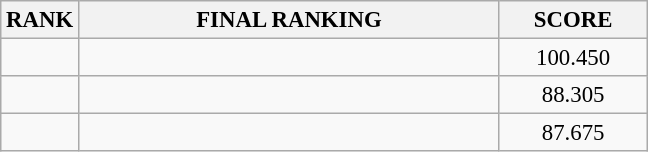<table class="wikitable" style="font-size:95%;">
<tr>
<th>RANK</th>
<th align="left" style="width: 18em">FINAL RANKING</th>
<th align="center" style="width: 6em">SCORE</th>
</tr>
<tr>
<td align="center"></td>
<td></td>
<td align="center">100.450</td>
</tr>
<tr>
<td align="center"></td>
<td></td>
<td align="center">88.305</td>
</tr>
<tr>
<td align="center"></td>
<td></td>
<td align="center">87.675</td>
</tr>
</table>
